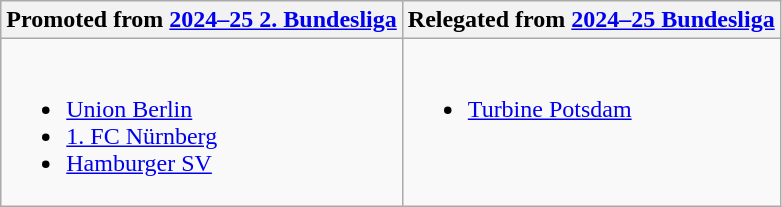<table class="wikitable">
<tr>
<th>Promoted from <a href='#'>2024–25 2. Bundesliga</a></th>
<th>Relegated from <a href='#'>2024–25 Bundesliga</a></th>
</tr>
<tr style="vertical-align:top;">
<td><br><ul><li><a href='#'>Union Berlin</a></li><li><a href='#'>1. FC Nürnberg</a></li><li><a href='#'>Hamburger SV</a></li></ul></td>
<td><br><ul><li><a href='#'>Turbine Potsdam</a></li></ul></td>
</tr>
</table>
